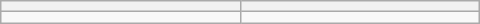<table class=wikitable width=320>
<tr>
<th></th>
<th></th>
</tr>
<tr>
<td></td>
<td></td>
</tr>
</table>
